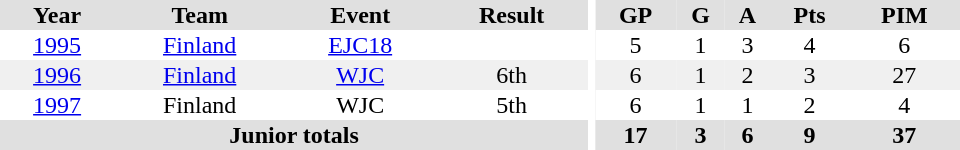<table border="0" cellpadding="1" cellspacing="0" ID="Table3" style="text-align:center; width:40em">
<tr ALIGN="center" bgcolor="#e0e0e0">
<th>Year</th>
<th>Team</th>
<th>Event</th>
<th>Result</th>
<th rowspan="99" bgcolor="#ffffff"></th>
<th>GP</th>
<th>G</th>
<th>A</th>
<th>Pts</th>
<th>PIM</th>
</tr>
<tr>
<td><a href='#'>1995</a></td>
<td><a href='#'>Finland</a></td>
<td><a href='#'>EJC18</a></td>
<td></td>
<td>5</td>
<td>1</td>
<td>3</td>
<td>4</td>
<td>6</td>
</tr>
<tr bgcolor="#f0f0f0">
<td><a href='#'>1996</a></td>
<td><a href='#'>Finland</a></td>
<td><a href='#'>WJC</a></td>
<td>6th</td>
<td>6</td>
<td>1</td>
<td>2</td>
<td>3</td>
<td>27</td>
</tr>
<tr>
<td><a href='#'>1997</a></td>
<td>Finland</td>
<td>WJC</td>
<td>5th</td>
<td>6</td>
<td>1</td>
<td>1</td>
<td>2</td>
<td>4</td>
</tr>
<tr bgcolor="#e0e0e0">
<th colspan="4">Junior totals</th>
<th>17</th>
<th>3</th>
<th>6</th>
<th>9</th>
<th>37</th>
</tr>
</table>
